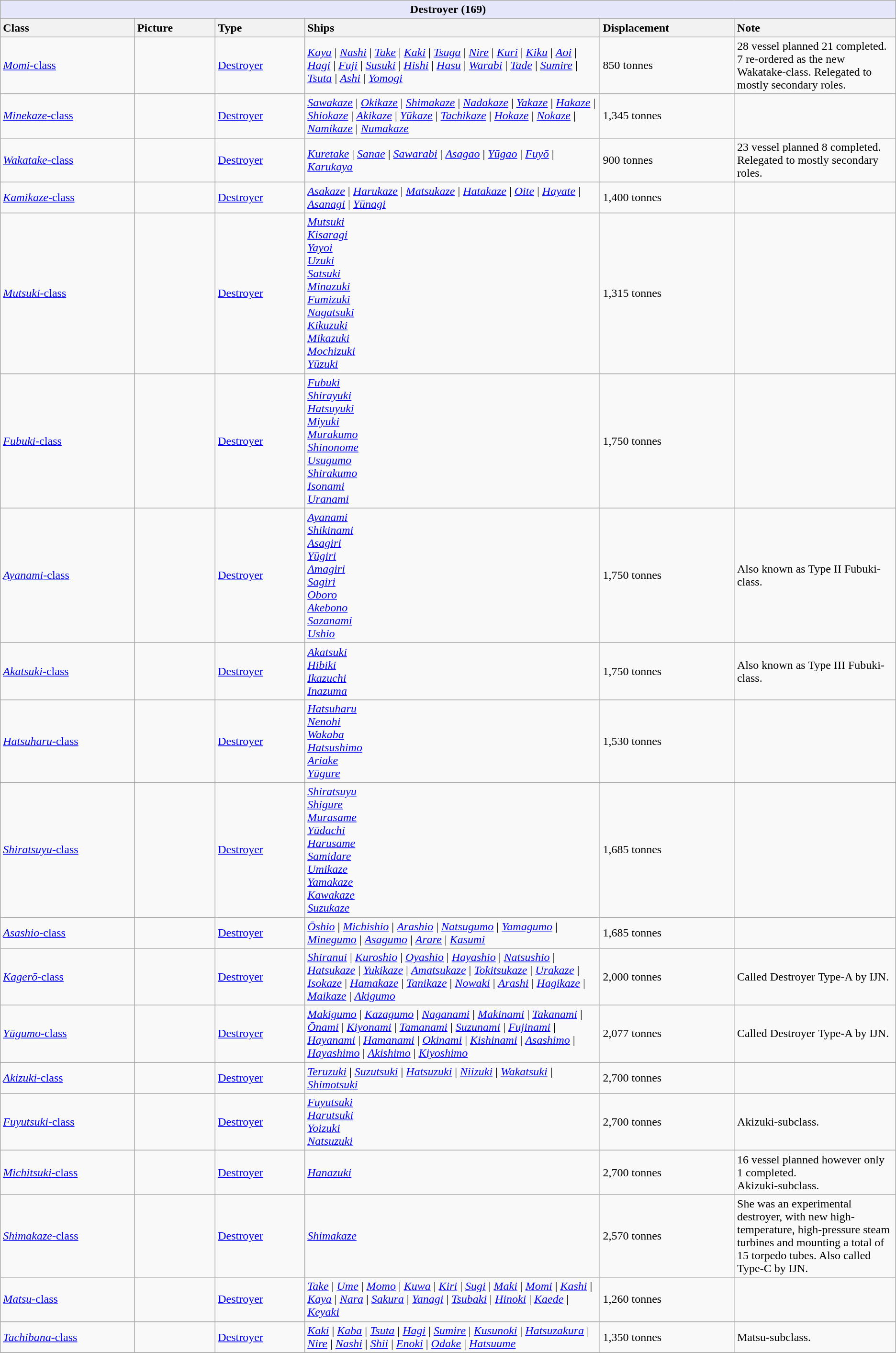<table class="wikitable ">
<tr>
<th colspan="6" style="background: lavender;">Destroyer (169)</th>
</tr>
<tr>
<th style="text-align:left; width:15%;">Class</th>
<th style="text-align:left; width:9%;">Picture</th>
<th style="text-align:left; width:10%;">Type</th>
<th style="text-align:left; width:33%;">Ships</th>
<th style="text-align:left; width:15%;">Displacement</th>
<th style="text-align:left; width:20%;">Note</th>
</tr>
<tr>
<td><a href='#'><em>Momi</em>-class</a></td>
<td></td>
<td><a href='#'>Destroyer</a></td>
<td><a href='#'><em>Kaya</em></a> | <a href='#'><em>Nashi</em></a> | <a href='#'><em>Take</em></a> | <a href='#'><em>Kaki</em></a> | <a href='#'><em>Tsuga</em></a> | <a href='#'><em>Nire</em></a> | <a href='#'><em>Kuri</em></a> | <a href='#'><em>Kiku</em></a> | <a href='#'><em>Aoi</em></a> | <a href='#'><em>Hagi</em></a> | <a href='#'><em>Fuji</em></a> | <a href='#'><em>Susuki</em></a> | <a href='#'><em>Hishi</em></a> | <a href='#'><em>Hasu</em></a> | <a href='#'><em>Warabi</em></a>  | <a href='#'><em>Tade</em></a>  | <a href='#'><em>Sumire</em></a>  | <a href='#'><em>Tsuta</em></a>  | <a href='#'><em>Ashi</em></a>  | <a href='#'><em>Yomogi</em></a></td>
<td>850 tonnes</td>
<td>28 vessel planned 21 completed. 7 re-ordered as the new Wakatake-class. Relegated to mostly secondary roles.</td>
</tr>
<tr>
<td><a href='#'><em>Minekaze</em>-class</a></td>
<td></td>
<td><a href='#'>Destroyer</a></td>
<td><a href='#'><em>Sawakaze</em></a> | <a href='#'><em>Okikaze</em></a> | <a href='#'><em>Shimakaze</em></a> | <a href='#'><em>Nadakaze</em></a> | <a href='#'><em>Yakaze</em></a> | <a href='#'><em>Hakaze</em></a> | <a href='#'><em>Shiokaze</em></a> | <a href='#'><em>Akikaze</em></a> | <a href='#'><em>Yūkaze</em></a> | <a href='#'><em>Tachikaze</em></a> | <a href='#'><em>Hokaze</em></a> | <a href='#'><em>Nokaze</em></a> | <a href='#'><em>Namikaze</em></a> | <a href='#'><em>Numakaze</em></a></td>
<td>1,345 tonnes</td>
<td></td>
</tr>
<tr>
<td><a href='#'><em>Wakatake</em>-class</a></td>
<td></td>
<td><a href='#'>Destroyer</a></td>
<td><a href='#'><em>Kuretake</em></a> | <a href='#'><em>Sanae</em></a> | <a href='#'><em>Sawarabi</em></a> | <a href='#'><em>Asagao</em></a> | <a href='#'><em>Yūgao</em></a> | <a href='#'><em>Fuyō</em></a> | <a href='#'><em>Karukaya</em></a></td>
<td>900 tonnes</td>
<td>23 vessel planned 8 completed. Relegated to mostly secondary roles.</td>
</tr>
<tr>
<td><a href='#'><em>Kamikaze</em>-class</a></td>
<td></td>
<td><a href='#'>Destroyer</a></td>
<td><a href='#'><em>Asakaze</em></a> | <a href='#'><em>Harukaze</em></a> | <a href='#'><em>Matsukaze</em></a> | <a href='#'><em>Hatakaze</em></a> | <a href='#'><em>Oite</em></a> | <a href='#'><em>Hayate</em></a> | <a href='#'><em>Asanagi</em></a> | <a href='#'><em>Yūnagi</em></a></td>
<td>1,400 tonnes</td>
<td></td>
</tr>
<tr>
<td><a href='#'><em>Mutsuki</em>-class</a></td>
<td></td>
<td><a href='#'>Destroyer</a></td>
<td><a href='#'><em>Mutsuki</em></a><br><a href='#'><em>Kisaragi</em></a><br><a href='#'><em>Yayoi</em></a><br><a href='#'><em>Uzuki</em></a><br><a href='#'><em>Satsuki</em></a><br><a href='#'><em>Minazuki</em></a><br><a href='#'><em>Fumizuki</em></a><br><a href='#'><em>Nagatsuki</em></a><br><a href='#'><em>Kikuzuki</em></a><br><a href='#'><em>Mikazuki</em></a><br><a href='#'><em>Mochizuki</em></a><br><a href='#'><em>Yūzuki</em></a></td>
<td>1,315 tonnes</td>
<td></td>
</tr>
<tr>
<td><a href='#'><em>Fubuki</em>-class</a></td>
<td></td>
<td><a href='#'>Destroyer</a></td>
<td><a href='#'><em>Fubuki</em></a><br><a href='#'><em>Shirayuki</em></a><br><a href='#'><em>Hatsuyuki</em></a><br><a href='#'><em>Miyuki</em></a><br><a href='#'><em>Murakumo</em></a><br><a href='#'><em>Shinonome</em></a><br><a href='#'><em>Usugumo</em></a><br><a href='#'><em>Shirakumo</em></a><br><a href='#'><em>Isonami</em></a><br><a href='#'><em>Uranami</em></a></td>
<td>1,750 tonnes</td>
<td></td>
</tr>
<tr>
<td><a href='#'><em>Ayanami</em>-class</a></td>
<td></td>
<td><a href='#'>Destroyer</a></td>
<td><a href='#'><em>Ayanami</em></a><br><a href='#'><em>Shikinami</em></a><br><a href='#'><em>Asagiri</em></a><br><a href='#'><em>Yūgiri</em></a><br><a href='#'><em>Amagiri</em></a><br><a href='#'><em>Sagiri</em></a><br><a href='#'><em>Oboro</em></a><br><a href='#'><em>Akebono</em></a><br><a href='#'><em>Sazanami</em></a><br><a href='#'><em>Ushio</em></a></td>
<td>1,750 tonnes</td>
<td>Also known as Type II Fubuki-class.</td>
</tr>
<tr>
<td><a href='#'><em>Akatsuki</em>-class</a></td>
<td></td>
<td><a href='#'>Destroyer</a></td>
<td><a href='#'><em>Akatsuki</em></a><br><a href='#'><em>Hibiki</em></a><br><a href='#'><em>Ikazuchi</em></a><br><a href='#'><em>Inazuma</em></a></td>
<td>1,750 tonnes</td>
<td>Also known as Type III Fubuki-class.</td>
</tr>
<tr>
<td><a href='#'><em>Hatsuharu</em>-class</a></td>
<td></td>
<td><a href='#'>Destroyer</a></td>
<td><a href='#'><em>Hatsuharu</em></a><br><a href='#'><em>Nenohi</em></a><br><a href='#'><em>Wakaba</em></a><br><a href='#'><em>Hatsushimo</em></a><br><a href='#'><em>Ariake</em></a><br><a href='#'><em>Yūgure</em></a></td>
<td>1,530 tonnes</td>
<td></td>
</tr>
<tr>
<td><a href='#'><em>Shiratsuyu</em>-class</a></td>
<td></td>
<td><a href='#'>Destroyer</a></td>
<td><a href='#'><em>Shiratsuyu</em></a><br><a href='#'><em>Shigure</em></a><br><a href='#'><em>Murasame</em></a><br><a href='#'><em>Yūdachi</em></a><br><a href='#'><em>Harusame</em></a><br><a href='#'><em>Samidare</em></a><br><a href='#'><em>Umikaze</em></a><br><a href='#'><em>Yamakaze</em></a><br><a href='#'><em>Kawakaze</em></a><br><a href='#'><em>Suzukaze</em></a></td>
<td>1,685 tonnes</td>
<td></td>
</tr>
<tr>
<td><a href='#'><em>Asashio</em>-class</a></td>
<td></td>
<td><a href='#'>Destroyer</a></td>
<td><a href='#'><em>Ōshio</em></a> | <a href='#'><em>Michishio</em></a> | <a href='#'><em>Arashio</em></a> | <a href='#'><em>Natsugumo</em></a> | <a href='#'><em>Yamagumo</em></a> | <a href='#'><em>Minegumo</em></a> | <a href='#'><em>Asagumo</em></a> | <a href='#'><em>Arare</em></a> | <a href='#'><em>Kasumi</em></a></td>
<td>1,685 tonnes</td>
<td></td>
</tr>
<tr>
<td><a href='#'><em>Kagerō</em>-class</a></td>
<td></td>
<td><a href='#'>Destroyer</a></td>
<td><a href='#'><em>Shiranui</em></a> | <a href='#'><em>Kuroshio</em></a> | <a href='#'><em>Oyashio</em></a> | <a href='#'><em>Hayashio</em></a> | <a href='#'><em>Natsushio</em></a> | <a href='#'><em>Hatsukaze</em></a> | <a href='#'><em>Yukikaze</em></a> | <a href='#'><em>Amatsukaze</em></a> | <a href='#'><em>Tokitsukaze</em></a> | <a href='#'><em>Urakaze</em></a> | <a href='#'><em>Isokaze</em></a> | <a href='#'><em>Hamakaze</em></a> | <a href='#'><em>Tanikaze</em></a> | <a href='#'><em>Nowaki</em></a> | <a href='#'><em>Arashi</em></a> | <a href='#'><em>Hagikaze</em></a> | <a href='#'><em>Maikaze</em></a> | <a href='#'><em>Akigumo</em></a></td>
<td>2,000 tonnes</td>
<td>Called Destroyer Type-A by IJN.</td>
</tr>
<tr>
<td><a href='#'><em>Yūgumo</em>-class</a></td>
<td></td>
<td><a href='#'>Destroyer</a></td>
<td><a href='#'><em>Makigumo</em></a> | <a href='#'><em>Kazagumo</em></a> | <a href='#'><em>Naganami</em></a> | <a href='#'><em>Makinami</em></a> | <a href='#'><em>Takanami</em></a> | <a href='#'><em>Ōnami</em></a> | <a href='#'><em>Kiyonami</em></a> | <a href='#'><em>Tamanami</em></a> | <a href='#'><em>Suzunami</em></a> | <a href='#'><em>Fujinami</em></a> | <a href='#'><em>Hayanami</em></a> | <a href='#'><em>Hamanami</em></a> | <a href='#'><em>Okinami</em></a> | <a href='#'><em>Kishinami</em></a> | <a href='#'><em>Asashimo</em></a> | <a href='#'><em>Hayashimo</em></a> | <a href='#'><em>Akishimo</em></a> | <a href='#'><em>Kiyoshimo</em></a></td>
<td>2,077 tonnes</td>
<td>Called Destroyer Type-A by IJN.</td>
</tr>
<tr>
<td><a href='#'><em>Akizuki</em>-class</a></td>
<td></td>
<td><a href='#'>Destroyer</a></td>
<td><a href='#'><em>Teruzuki</em></a> | <a href='#'><em>Suzutsuki</em></a> | <a href='#'><em>Hatsuzuki</em></a> | <a href='#'><em>Niizuki</em></a> | <a href='#'><em>Wakatsuki</em></a> | <a href='#'><em>Shimotsuki</em></a></td>
<td>2,700 tonnes</td>
<td></td>
</tr>
<tr>
<td><a href='#'><em>Fuyutsuki</em>-class</a></td>
<td></td>
<td><a href='#'>Destroyer</a></td>
<td><a href='#'><em>Fuyutsuki</em></a><br><a href='#'><em>Harutsuki</em></a><br><a href='#'><em>Yoizuki</em></a><br><a href='#'><em>Natsuzuki</em></a></td>
<td>2,700 tonnes</td>
<td>Akizuki-subclass.</td>
</tr>
<tr>
<td><a href='#'><em>Michitsuki</em>-class</a></td>
<td></td>
<td><a href='#'>Destroyer</a></td>
<td><a href='#'><em>Hanazuki</em></a></td>
<td>2,700 tonnes</td>
<td>16 vessel planned however only 1 completed.<br>Akizuki-subclass.</td>
</tr>
<tr>
<td><a href='#'><em>Shimakaze</em>-class</a></td>
<td></td>
<td><a href='#'>Destroyer</a></td>
<td><a href='#'><em>Shimakaze</em></a></td>
<td>2,570 tonnes</td>
<td>She was an experimental destroyer, with new high-temperature, high-pressure steam turbines and mounting a total of 15 torpedo tubes. Also called Type-C by IJN.</td>
</tr>
<tr>
<td><a href='#'><em>Matsu</em>-class</a></td>
<td></td>
<td><a href='#'>Destroyer</a></td>
<td><a href='#'><em>Take</em></a> | <a href='#'><em>Ume</em></a> | <a href='#'><em>Momo</em></a> | <a href='#'><em>Kuwa</em></a> | <a href='#'><em>Kiri</em></a> | <a href='#'><em>Sugi</em></a> | <a href='#'><em>Maki</em></a> | <a href='#'><em>Momi</em></a> | <a href='#'><em>Kashi</em></a> | <a href='#'><em>Kaya</em></a> | <a href='#'><em>Nara</em></a> | <a href='#'><em>Sakura</em></a> | <a href='#'><em>Yanagi</em></a> | <a href='#'><em>Tsubaki</em></a> | <a href='#'><em>Hinoki</em></a> | <a href='#'><em>Kaede</em></a> | <a href='#'><em>Keyaki</em></a></td>
<td>1,260 tonnes</td>
<td></td>
</tr>
<tr>
<td><a href='#'><em>Tachibana</em>-class</a></td>
<td></td>
<td><a href='#'>Destroyer</a></td>
<td><a href='#'><em>Kaki</em></a> | <a href='#'><em>Kaba</em></a> | <a href='#'><em>Tsuta</em></a> | <a href='#'><em>Hagi</em></a> | <a href='#'><em>Sumire</em></a> | <a href='#'><em>Kusunoki</em></a> | <a href='#'><em>Hatsuzakura</em></a> | <a href='#'><em>Nire</em></a> | <a href='#'><em>Nashi</em></a> | <a href='#'><em>Shii</em></a> | <a href='#'><em>Enoki</em></a> | <a href='#'><em>Odake</em></a> | <a href='#'><em>Hatsuume</em></a></td>
<td>1,350 tonnes</td>
<td>Matsu-subclass.</td>
</tr>
<tr>
</tr>
</table>
